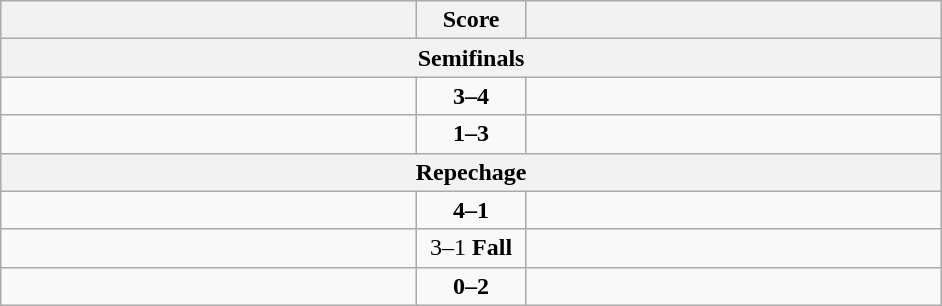<table class="wikitable" style="text-align: left;">
<tr>
<th align="right" width="270"></th>
<th width="65">Score</th>
<th align="left" width="270"></th>
</tr>
<tr>
<th colspan="3">Semifinals</th>
</tr>
<tr>
<td></td>
<td align=center><strong>3–4</strong></td>
<td><strong></strong></td>
</tr>
<tr>
<td></td>
<td align=center><strong>1–3</strong></td>
<td><strong></strong></td>
</tr>
<tr>
<th colspan="3">Repechage</th>
</tr>
<tr>
<td><strong></strong></td>
<td align=center><strong>4–1</strong></td>
<td></td>
</tr>
<tr>
<td><strong></strong></td>
<td align=center>3–1 <strong>Fall</strong></td>
<td></td>
</tr>
<tr>
<td></td>
<td align=center><strong>0–2</strong></td>
<td><strong></strong></td>
</tr>
</table>
